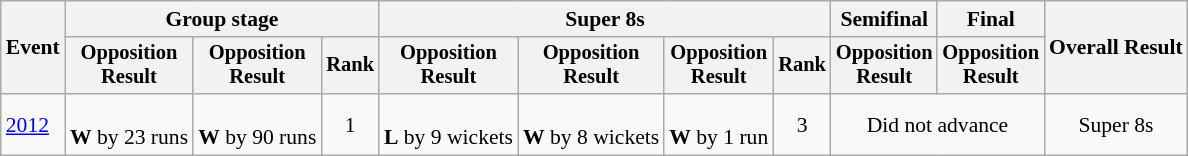<table class=wikitable style=font-size:90%;text-align:center>
<tr>
<th rowspan=2>Event</th>
<th colspan=3>Group stage</th>
<th colspan=4>Super 8s</th>
<th>Semifinal</th>
<th>Final</th>
<th rowspan=2>Overall Result</th>
</tr>
<tr style=font-size:95%>
<th>Opposition<br>Result</th>
<th>Opposition<br>Result</th>
<th>Rank</th>
<th>Opposition<br>Result</th>
<th>Opposition<br>Result</th>
<th>Opposition<br>Result</th>
<th>Rank</th>
<th>Opposition<br>Result</th>
<th>Opposition<br>Result</th>
</tr>
<tr>
<td align=left><a href='#'>2012</a></td>
<td><br><strong>W</strong> by 23 runs</td>
<td><br><strong>W</strong> by 90 runs</td>
<td>1</td>
<td><br><strong>L</strong> by 9 wickets</td>
<td><br><strong>W</strong> by 8 wickets</td>
<td><br><strong>W</strong> by 1 run</td>
<td>3</td>
<td colspan=2>Did not advance</td>
<td>Super 8s</td>
</tr>
</table>
